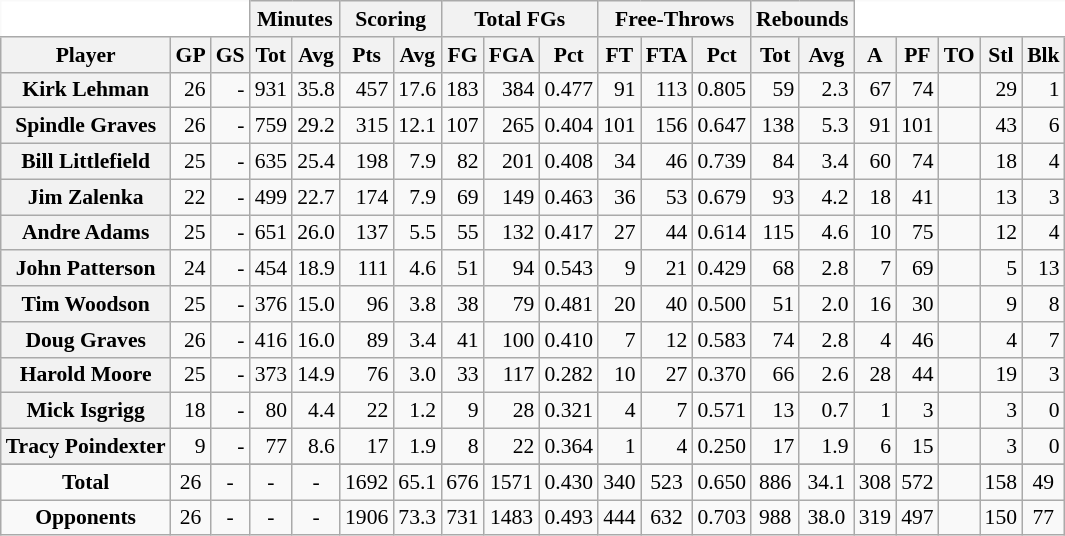<table class="wikitable sortable" border="1" style="font-size:90%;">
<tr>
<th colspan="3" style="border-top-style:hidden; border-left-style:hidden; background: white;"></th>
<th colspan="2" style=>Minutes</th>
<th colspan="2" style=>Scoring</th>
<th colspan="3" style=>Total FGs</th>
<th colspan="3" style=>Free-Throws</th>
<th colspan="2" style=>Rebounds</th>
<th colspan="5" style="border-top-style:hidden; border-right-style:hidden; background: white;"></th>
</tr>
<tr>
<th scope="col" style=>Player</th>
<th scope="col" style=>GP</th>
<th scope="col" style=>GS</th>
<th scope="col" style=>Tot</th>
<th scope="col" style=>Avg</th>
<th scope="col" style=>Pts</th>
<th scope="col" style=>Avg</th>
<th scope="col" style=>FG</th>
<th scope="col" style=>FGA</th>
<th scope="col" style=>Pct</th>
<th scope="col" style=>FT</th>
<th scope="col" style=>FTA</th>
<th scope="col" style=>Pct</th>
<th scope="col" style=>Tot</th>
<th scope="col" style=>Avg</th>
<th scope="col" style=>A</th>
<th scope="col" style=>PF</th>
<th scope="col" style=>TO</th>
<th scope="col" style=>Stl</th>
<th scope="col" style=>Blk</th>
</tr>
<tr>
<th>Kirk Lehman</th>
<td align="right">26</td>
<td align="right">-</td>
<td align="right">931</td>
<td align="right">35.8</td>
<td align="right">457</td>
<td align="right">17.6</td>
<td align="right">183</td>
<td align="right">384</td>
<td align="right">0.477</td>
<td align="right">91</td>
<td align="right">113</td>
<td align="right">0.805</td>
<td align="right">59</td>
<td align="right">2.3</td>
<td align="right">67</td>
<td align="right">74</td>
<td align="right"></td>
<td align="right">29</td>
<td align="right">1</td>
</tr>
<tr>
<th>Spindle Graves</th>
<td align="right">26</td>
<td align="right">-</td>
<td align="right">759</td>
<td align="right">29.2</td>
<td align="right">315</td>
<td align="right">12.1</td>
<td align="right">107</td>
<td align="right">265</td>
<td align="right">0.404</td>
<td align="right">101</td>
<td align="right">156</td>
<td align="right">0.647</td>
<td align="right">138</td>
<td align="right">5.3</td>
<td align="right">91</td>
<td align="right">101</td>
<td align="right"></td>
<td align="right">43</td>
<td align="right">6</td>
</tr>
<tr>
<th>Bill Littlefield</th>
<td align="right">25</td>
<td align="right">-</td>
<td align="right">635</td>
<td align="right">25.4</td>
<td align="right">198</td>
<td align="right">7.9</td>
<td align="right">82</td>
<td align="right">201</td>
<td align="right">0.408</td>
<td align="right">34</td>
<td align="right">46</td>
<td align="right">0.739</td>
<td align="right">84</td>
<td align="right">3.4</td>
<td align="right">60</td>
<td align="right">74</td>
<td align="right"></td>
<td align="right">18</td>
<td align="right">4</td>
</tr>
<tr>
<th>Jim Zalenka</th>
<td align="right">22</td>
<td align="right">-</td>
<td align="right">499</td>
<td align="right">22.7</td>
<td align="right">174</td>
<td align="right">7.9</td>
<td align="right">69</td>
<td align="right">149</td>
<td align="right">0.463</td>
<td align="right">36</td>
<td align="right">53</td>
<td align="right">0.679</td>
<td align="right">93</td>
<td align="right">4.2</td>
<td align="right">18</td>
<td align="right">41</td>
<td align="right"></td>
<td align="right">13</td>
<td align="right">3</td>
</tr>
<tr>
<th>Andre Adams</th>
<td align="right">25</td>
<td align="right">-</td>
<td align="right">651</td>
<td align="right">26.0</td>
<td align="right">137</td>
<td align="right">5.5</td>
<td align="right">55</td>
<td align="right">132</td>
<td align="right">0.417</td>
<td align="right">27</td>
<td align="right">44</td>
<td align="right">0.614</td>
<td align="right">115</td>
<td align="right">4.6</td>
<td align="right">10</td>
<td align="right">75</td>
<td align="right"></td>
<td align="right">12</td>
<td align="right">4</td>
</tr>
<tr>
<th>John Patterson</th>
<td align="right">24</td>
<td align="right">-</td>
<td align="right">454</td>
<td align="right">18.9</td>
<td align="right">111</td>
<td align="right">4.6</td>
<td align="right">51</td>
<td align="right">94</td>
<td align="right">0.543</td>
<td align="right">9</td>
<td align="right">21</td>
<td align="right">0.429</td>
<td align="right">68</td>
<td align="right">2.8</td>
<td align="right">7</td>
<td align="right">69</td>
<td align="right"></td>
<td align="right">5</td>
<td align="right">13</td>
</tr>
<tr>
<th>Tim Woodson</th>
<td align="right">25</td>
<td align="right">-</td>
<td align="right">376</td>
<td align="right">15.0</td>
<td align="right">96</td>
<td align="right">3.8</td>
<td align="right">38</td>
<td align="right">79</td>
<td align="right">0.481</td>
<td align="right">20</td>
<td align="right">40</td>
<td align="right">0.500</td>
<td align="right">51</td>
<td align="right">2.0</td>
<td align="right">16</td>
<td align="right">30</td>
<td align="right"></td>
<td align="right">9</td>
<td align="right">8</td>
</tr>
<tr>
<th>Doug Graves</th>
<td align="right">26</td>
<td align="right">-</td>
<td align="right">416</td>
<td align="right">16.0</td>
<td align="right">89</td>
<td align="right">3.4</td>
<td align="right">41</td>
<td align="right">100</td>
<td align="right">0.410</td>
<td align="right">7</td>
<td align="right">12</td>
<td align="right">0.583</td>
<td align="right">74</td>
<td align="right">2.8</td>
<td align="right">4</td>
<td align="right">46</td>
<td align="right"></td>
<td align="right">4</td>
<td align="right">7</td>
</tr>
<tr>
<th>Harold Moore</th>
<td align="right">25</td>
<td align="right">-</td>
<td align="right">373</td>
<td align="right">14.9</td>
<td align="right">76</td>
<td align="right">3.0</td>
<td align="right">33</td>
<td align="right">117</td>
<td align="right">0.282</td>
<td align="right">10</td>
<td align="right">27</td>
<td align="right">0.370</td>
<td align="right">66</td>
<td align="right">2.6</td>
<td align="right">28</td>
<td align="right">44</td>
<td align="right"></td>
<td align="right">19</td>
<td align="right">3</td>
</tr>
<tr>
<th>Mick Isgrigg</th>
<td align="right">18</td>
<td align="right">-</td>
<td align="right">80</td>
<td align="right">4.4</td>
<td align="right">22</td>
<td align="right">1.2</td>
<td align="right">9</td>
<td align="right">28</td>
<td align="right">0.321</td>
<td align="right">4</td>
<td align="right">7</td>
<td align="right">0.571</td>
<td align="right">13</td>
<td align="right">0.7</td>
<td align="right">1</td>
<td align="right">3</td>
<td align="right"></td>
<td align="right">3</td>
<td align="right">0</td>
</tr>
<tr>
<th>Tracy Poindexter</th>
<td align="right">9</td>
<td align="right">-</td>
<td align="right">77</td>
<td align="right">8.6</td>
<td align="right">17</td>
<td align="right">1.9</td>
<td align="right">8</td>
<td align="right">22</td>
<td align="right">0.364</td>
<td align="right">1</td>
<td align="right">4</td>
<td align="right">0.250</td>
<td align="right">17</td>
<td align="right">1.9</td>
<td align="right">6</td>
<td align="right">15</td>
<td align="right"></td>
<td align="right">3</td>
<td align="right">0</td>
</tr>
<tr>
</tr>
<tr class="sortbottom">
<td align="center" style=><strong>Total</strong></td>
<td align="center" style=>26</td>
<td align="center" style=>-</td>
<td align="center" style=>-</td>
<td align="center" style=>-</td>
<td align="center" style=>1692</td>
<td align="center" style=>65.1</td>
<td align="center" style=>676</td>
<td align="center" style=>1571</td>
<td align="center" style=>0.430</td>
<td align="center" style=>340</td>
<td align="center" style=>523</td>
<td align="center" style=>0.650</td>
<td align="center" style=>886</td>
<td align="center" style=>34.1</td>
<td align="center" style=>308</td>
<td align="center" style=>572</td>
<td align="center" style=></td>
<td align="center" style=>158</td>
<td align="center" style=>49</td>
</tr>
<tr class="sortbottom">
<td align="center"><strong>Opponents</strong></td>
<td align="center">26</td>
<td align="center">-</td>
<td align="center">-</td>
<td align="center">-</td>
<td align="center">1906</td>
<td align="center">73.3</td>
<td align="center">731</td>
<td align="center">1483</td>
<td align="center">0.493</td>
<td align="center">444</td>
<td align="center">632</td>
<td align="center">0.703</td>
<td align="center">988</td>
<td align="center">38.0</td>
<td align="center">319</td>
<td align="center">497</td>
<td align="center"></td>
<td align="center">150</td>
<td align="center">77</td>
</tr>
</table>
